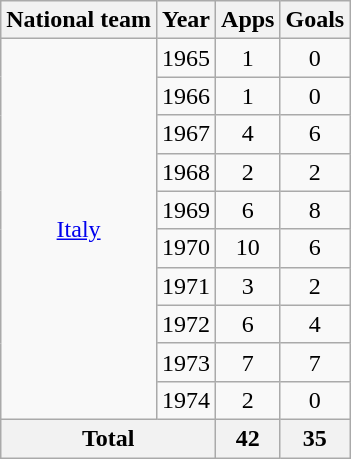<table class="wikitable" style="text-align:center">
<tr>
<th>National team</th>
<th>Year</th>
<th>Apps</th>
<th>Goals</th>
</tr>
<tr>
<td rowspan="10"><a href='#'>Italy</a></td>
<td>1965</td>
<td>1</td>
<td>0</td>
</tr>
<tr>
<td>1966</td>
<td>1</td>
<td>0</td>
</tr>
<tr>
<td>1967</td>
<td>4</td>
<td>6</td>
</tr>
<tr>
<td>1968</td>
<td>2</td>
<td>2</td>
</tr>
<tr>
<td>1969</td>
<td>6</td>
<td>8</td>
</tr>
<tr>
<td>1970</td>
<td>10</td>
<td>6</td>
</tr>
<tr>
<td>1971</td>
<td>3</td>
<td>2</td>
</tr>
<tr>
<td>1972</td>
<td>6</td>
<td>4</td>
</tr>
<tr>
<td>1973</td>
<td>7</td>
<td>7</td>
</tr>
<tr>
<td>1974</td>
<td>2</td>
<td>0</td>
</tr>
<tr>
<th colspan="2">Total</th>
<th>42</th>
<th>35</th>
</tr>
</table>
